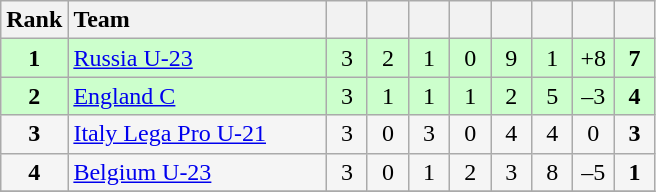<table class="wikitable" style="text-align:center">
<tr>
<th width=30>Rank</th>
<th width=165 style="text-align:left;">Team</th>
<th width=20></th>
<th width=20></th>
<th width=20></th>
<th width=20></th>
<th width=20></th>
<th width=20></th>
<th width=20></th>
<th width=20></th>
</tr>
<tr align=center style="background:#ccffcc;">
<td><strong>1</strong></td>
<td style="text-align:left;"> <a href='#'>Russia U-23</a></td>
<td>3</td>
<td>2</td>
<td>1</td>
<td>0</td>
<td>9</td>
<td>1</td>
<td>+8</td>
<td><strong>7</strong></td>
</tr>
<tr align=center style="background:#ccffcc;">
<td><strong>2</strong></td>
<td style="text-align:left;"> <a href='#'>England C</a></td>
<td>3</td>
<td>1</td>
<td>1</td>
<td>1</td>
<td>2</td>
<td>5</td>
<td>–3</td>
<td><strong>4</strong></td>
</tr>
<tr align=center style="background:#f5f5f5;">
<td><strong>3</strong></td>
<td style="text-align:left;"> <a href='#'>Italy Lega Pro U-21</a></td>
<td>3</td>
<td>0</td>
<td>3</td>
<td>0</td>
<td>4</td>
<td>4</td>
<td>0</td>
<td><strong>3</strong></td>
</tr>
<tr align=center style="background:#f5f5f5;">
<td><strong>4</strong></td>
<td style="text-align:left;"> <a href='#'>Belgium U-23</a></td>
<td>3</td>
<td>0</td>
<td>1</td>
<td>2</td>
<td>3</td>
<td>8</td>
<td>–5</td>
<td><strong>1</strong></td>
</tr>
<tr>
</tr>
</table>
